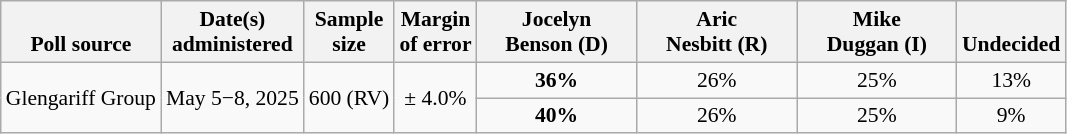<table class="wikitable" style="font-size:90%;text-align:center;">
<tr valign=bottom>
<th>Poll source</th>
<th>Date(s)<br>administered</th>
<th>Sample<br>size</th>
<th>Margin<br>of error</th>
<th style="width:100px;">Jocelyn<br>Benson (D)</th>
<th style="width:100px;">Aric<br>Nesbitt (R)</th>
<th style="width:100px;">Mike<br>Duggan (I)</th>
<th>Undecided</th>
</tr>
<tr>
<td style="text-align:left;" rowspan="2">Glengariff Group</td>
<td rowspan="2">May 5−8, 2025</td>
<td rowspan="2">600 (RV)</td>
<td rowspan="2">± 4.0%</td>
<td><strong>36%</strong></td>
<td>26%</td>
<td>25%</td>
<td>13%</td>
</tr>
<tr>
<td><strong>40%</strong></td>
<td>26%</td>
<td>25%</td>
<td>9%</td>
</tr>
</table>
